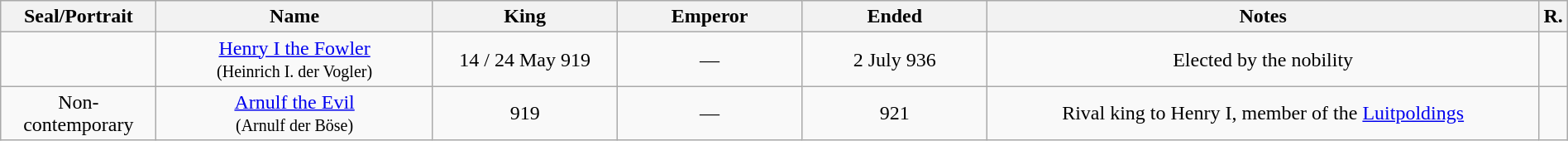<table class="wikitable" style="text-align:center;" width="100% ">
<tr>
<th width="10%">Seal/Portrait</th>
<th width="18%">Name</th>
<th width="12%">King</th>
<th width="12%">Emperor</th>
<th width="12%">Ended</th>
<th width="36%">Notes</th>
<th>R.</th>
</tr>
<tr>
<td></td>
<td><a href='#'>Henry I the Fowler</a><br><small>(Heinrich I. der Vogler)</small></td>
<td>14 / 24 May 919</td>
<td>—</td>
<td>2 July 936</td>
<td>Elected by the nobility</td>
<td></td>
</tr>
<tr>
<td>Non-contemporary</td>
<td><a href='#'>Arnulf the Evil</a><br><small>(Arnulf der Böse)</small></td>
<td>919</td>
<td>—</td>
<td>921</td>
<td>Rival king to Henry I, member of the <a href='#'>Luitpoldings</a></td>
<td></td>
</tr>
</table>
